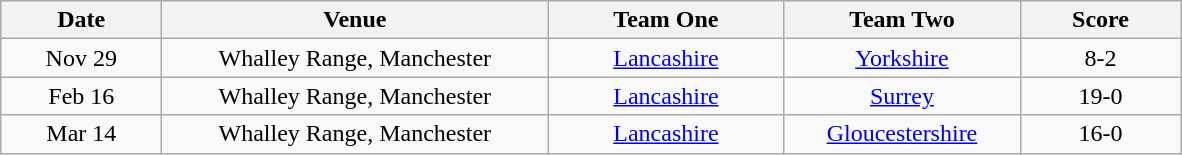<table class="wikitable" style="text-align: center">
<tr>
<th width=100>Date</th>
<th width=250>Venue</th>
<th width=150>Team One</th>
<th width=150>Team Two</th>
<th width=100>Score</th>
</tr>
<tr>
<td>Nov 29</td>
<td>Whalley Range, Manchester</td>
<td><a href='#'>Lancashire</a></td>
<td><a href='#'>Yorkshire</a></td>
<td>8-2</td>
</tr>
<tr>
<td>Feb 16</td>
<td>Whalley Range, Manchester</td>
<td><a href='#'>Lancashire</a></td>
<td><a href='#'>Surrey</a></td>
<td>19-0</td>
</tr>
<tr>
<td>Mar 14</td>
<td>Whalley Range, Manchester</td>
<td><a href='#'>Lancashire</a></td>
<td><a href='#'>Gloucestershire</a></td>
<td>16-0</td>
</tr>
</table>
